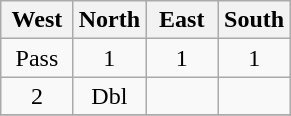<table class='wikitable'>
<tr>
<th width="25%"><strong>West </strong></th>
<th width="25%"><strong>North </strong></th>
<th width="25%"><strong>East </strong></th>
<th width="25%"><strong>South</strong></th>
</tr>
<tr align=center>
<td>Pass</td>
<td>1</td>
<td>1 </td>
<td>1</td>
</tr>
<tr align=center>
<td>2 </td>
<td>Dbl</td>
<td></td>
<td></td>
</tr>
<tr align=center>
</tr>
</table>
